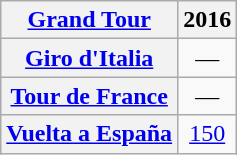<table class="wikitable plainrowheaders">
<tr>
<th scope="col"><a href='#'>Grand Tour</a></th>
<th scope="col">2016</th>
</tr>
<tr style="text-align:center;">
<th scope="row"> <a href='#'>Giro d'Italia</a></th>
<td>—</td>
</tr>
<tr style="text-align:center;">
<th scope="row"> <a href='#'>Tour de France</a></th>
<td>—</td>
</tr>
<tr style="text-align:center;">
<th scope="row"> <a href='#'>Vuelta a España</a></th>
<td style="text-align:center;"><a href='#'>150</a></td>
</tr>
</table>
